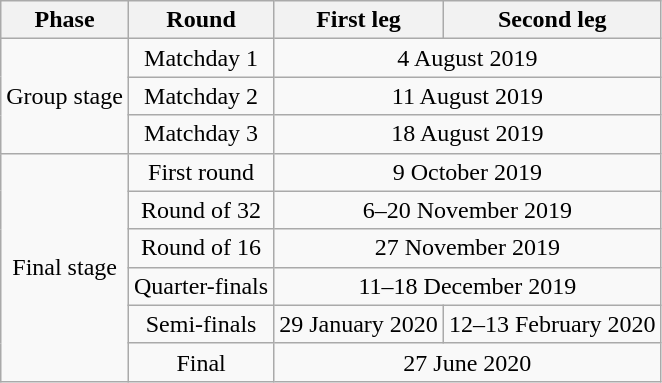<table class="wikitable" style="text-align: center">
<tr>
<th>Phase</th>
<th>Round</th>
<th>First leg</th>
<th>Second leg</th>
</tr>
<tr>
<td rowspan="3">Group stage</td>
<td>Matchday 1</td>
<td colspan="2">4 August 2019</td>
</tr>
<tr>
<td>Matchday 2</td>
<td colspan="2">11 August 2019</td>
</tr>
<tr>
<td>Matchday 3</td>
<td colspan="2">18 August 2019</td>
</tr>
<tr>
<td rowspan="6">Final stage</td>
<td>First round</td>
<td colspan="2">9 October 2019</td>
</tr>
<tr>
<td>Round of 32</td>
<td colspan="2">6–20 November 2019</td>
</tr>
<tr>
<td>Round of 16</td>
<td colspan="2">27 November 2019</td>
</tr>
<tr>
<td>Quarter-finals</td>
<td colspan="2">11–18 December 2019</td>
</tr>
<tr>
<td>Semi-finals</td>
<td>29 January 2020</td>
<td>12–13 February 2020</td>
</tr>
<tr>
<td>Final</td>
<td colspan="2">27 June 2020</td>
</tr>
</table>
